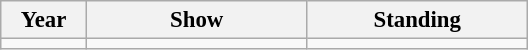<table class="wikitable" style="font-size: 95%;">
<tr>
<th width=50>Year</th>
<th width=140>Show</th>
<th width=140>Standing</th>
</tr>
<tr>
<td></td>
<td></td>
<td></td>
</tr>
</table>
